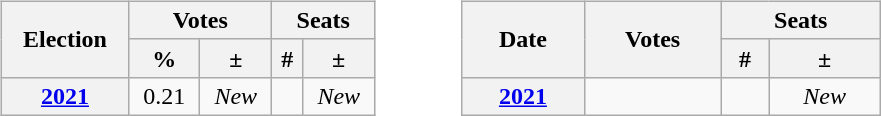<table>
<tr>
<td valign="top"><br><table class="wikitable" width="250px" style="text-align: center">
<tr>
<th rowspan="2">Election</th>
<th colspan="2">Votes</th>
<th colspan="2">Seats</th>
</tr>
<tr>
<th>%</th>
<th>±</th>
<th>#</th>
<th>±</th>
</tr>
<tr>
<th><a href='#'>2021</a></th>
<td>0.21</td>
<td><em>New</em></td>
<td></td>
<td><em>New</em></td>
</tr>
</table>
</td>
<td width="33"> </td>
<td valign="top"><br><table class="wikitable" width="280px" style="text-align: center">
<tr>
<th rowspan="2">Date</th>
<th rowspan="2">Votes</th>
<th colspan="2">Seats</th>
</tr>
<tr>
<th>#</th>
<th>±</th>
</tr>
<tr>
<th><a href='#'>2021</a></th>
<td></td>
<td></td>
<td><em>New</em></td>
</tr>
</table>
</td>
</tr>
</table>
